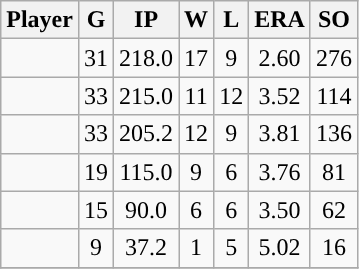<table class="wikitable sortable">
<tr>
<th>Player</th>
<th>G</th>
<th>IP</th>
<th>W</th>
<th>L</th>
<th>ERA</th>
<th>SO</th>
</tr>
<tr align="center">
<td></td>
<td>31</td>
<td>218.0</td>
<td>17</td>
<td>9</td>
<td>2.60</td>
<td>276</td>
</tr>
<tr align="center">
<td></td>
<td>33</td>
<td>215.0</td>
<td>11</td>
<td>12</td>
<td>3.52</td>
<td>114</td>
</tr>
<tr align="center">
<td></td>
<td>33</td>
<td>205.2</td>
<td>12</td>
<td>9</td>
<td>3.81</td>
<td>136</td>
</tr>
<tr align="center">
<td></td>
<td>19</td>
<td>115.0</td>
<td>9</td>
<td>6</td>
<td>3.76</td>
<td>81</td>
</tr>
<tr align="center">
<td></td>
<td>15</td>
<td>90.0</td>
<td>6</td>
<td>6</td>
<td>3.50</td>
<td>62</td>
</tr>
<tr align="center">
<td></td>
<td>9</td>
<td>37.2</td>
<td>1</td>
<td>5</td>
<td>5.02</td>
<td>16</td>
</tr>
<tr align="center">
</tr>
</table>
